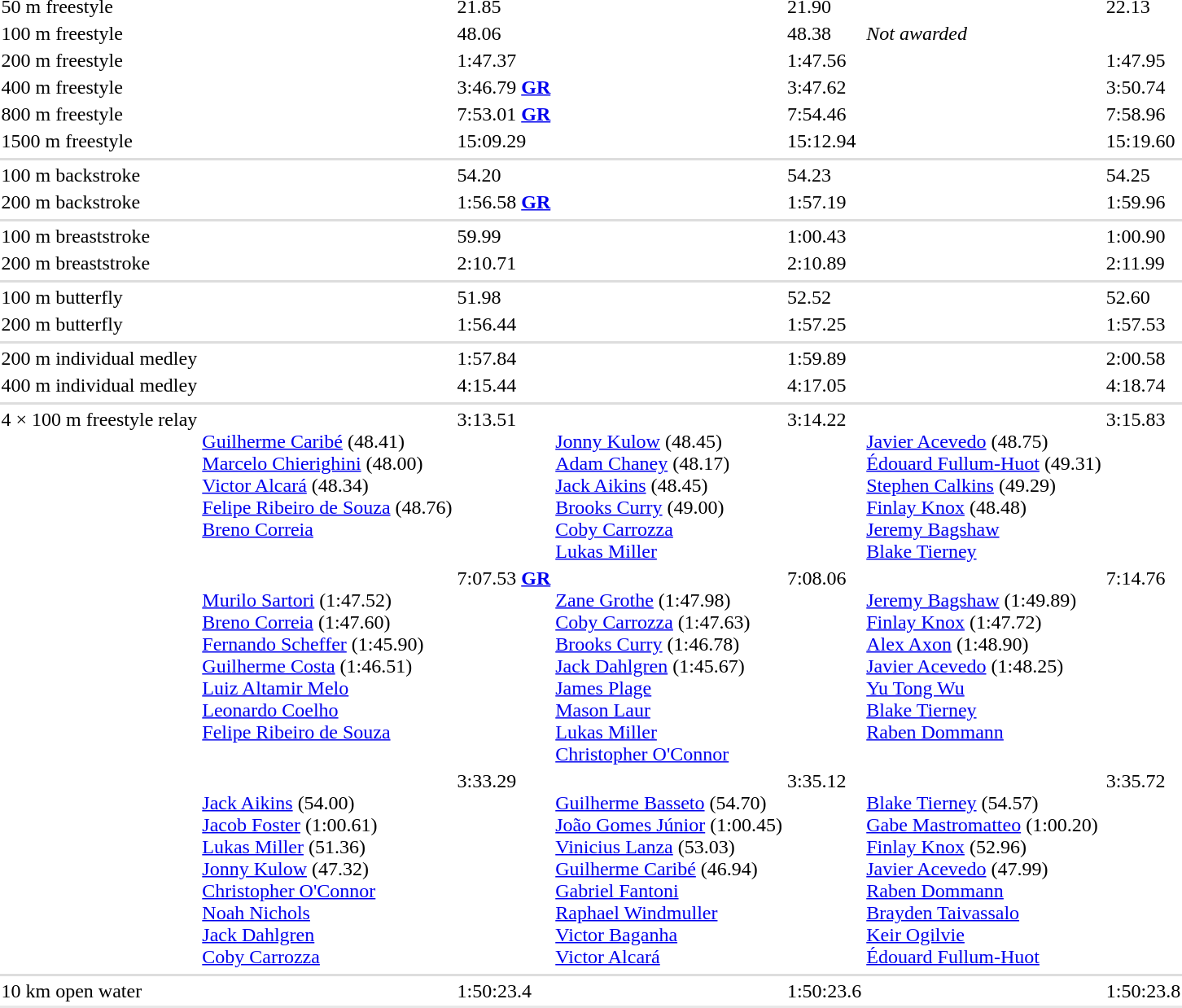<table>
<tr>
<td>50 m freestyle<br></td>
<td></td>
<td>21.85</td>
<td></td>
<td>21.90</td>
<td></td>
<td>22.13</td>
</tr>
<tr>
<td rowspan=2>100 m freestyle<br></td>
<td rowspan=2></td>
<td rowspan=2>48.06</td>
<td></td>
<td rowspan=2>48.38</td>
<td colspan=2 rowspan=2><em>Not awarded</em></td>
</tr>
<tr>
<td></td>
</tr>
<tr>
<td>200 m freestyle<br></td>
<td></td>
<td>1:47.37</td>
<td></td>
<td>1:47.56</td>
<td></td>
<td>1:47.95</td>
</tr>
<tr>
<td>400 m freestyle<br></td>
<td></td>
<td>3:46.79 <strong><a href='#'>GR</a></strong></td>
<td></td>
<td>3:47.62</td>
<td></td>
<td>3:50.74</td>
</tr>
<tr>
<td>800 m freestyle<br></td>
<td></td>
<td>7:53.01 <strong><a href='#'>GR</a></strong></td>
<td></td>
<td>7:54.46</td>
<td></td>
<td>7:58.96</td>
</tr>
<tr>
<td>1500 m freestyle<br></td>
<td></td>
<td>15:09.29</td>
<td></td>
<td>15:12.94</td>
<td></td>
<td>15:19.60</td>
</tr>
<tr>
</tr>
<tr bgcolor=#ddd>
<td colspan=7></td>
</tr>
<tr>
<td>100 m backstroke<br></td>
<td></td>
<td>54.20</td>
<td></td>
<td>54.23</td>
<td></td>
<td>54.25</td>
</tr>
<tr>
<td>200 m backstroke<br></td>
<td></td>
<td>1:56.58 <strong><a href='#'>GR</a></strong></td>
<td></td>
<td>1:57.19</td>
<td></td>
<td>1:59.96</td>
</tr>
<tr>
</tr>
<tr bgcolor=#ddd>
<td colspan=7></td>
</tr>
<tr>
<td>100 m breaststroke<br></td>
<td></td>
<td>59.99</td>
<td></td>
<td>1:00.43</td>
<td></td>
<td>1:00.90</td>
</tr>
<tr>
<td>200 m breaststroke<br></td>
<td></td>
<td>2:10.71</td>
<td></td>
<td>2:10.89</td>
<td></td>
<td>2:11.99</td>
</tr>
<tr>
</tr>
<tr bgcolor=#ddd>
<td colspan=7></td>
</tr>
<tr>
<td>100 m butterfly<br></td>
<td></td>
<td>51.98</td>
<td></td>
<td>52.52</td>
<td></td>
<td>52.60</td>
</tr>
<tr>
<td>200 m butterfly<br></td>
<td></td>
<td>1:56.44</td>
<td></td>
<td>1:57.25</td>
<td></td>
<td>1:57.53</td>
</tr>
<tr>
</tr>
<tr bgcolor=#ddd>
<td colspan=7></td>
</tr>
<tr>
<td>200 m individual medley<br></td>
<td></td>
<td>1:57.84</td>
<td></td>
<td>1:59.89</td>
<td></td>
<td>2:00.58</td>
</tr>
<tr>
<td>400 m individual medley<br></td>
<td></td>
<td>4:15.44</td>
<td></td>
<td>4:17.05</td>
<td></td>
<td>4:18.74</td>
</tr>
<tr>
</tr>
<tr bgcolor=#ddd>
<td colspan=7></td>
</tr>
<tr valign="top">
<td>4 × 100 m freestyle relay<br></td>
<td><br><a href='#'>Guilherme Caribé</a> (48.41)<br><a href='#'>Marcelo Chierighini</a> (48.00)<br><a href='#'>Victor Alcará</a> (48.34)<br><a href='#'>Felipe Ribeiro de Souza</a> (48.76)<br><a href='#'>Breno Correia</a></td>
<td>3:13.51</td>
<td><br><a href='#'>Jonny Kulow</a> (48.45)<br><a href='#'>Adam Chaney</a> (48.17)<br><a href='#'>Jack Aikins</a> (48.45)<br><a href='#'>Brooks Curry</a> (49.00)<br><a href='#'>Coby Carrozza</a><br><a href='#'>Lukas Miller</a></td>
<td>3:14.22</td>
<td><br><a href='#'>Javier Acevedo</a> (48.75)<br><a href='#'>Édouard Fullum-Huot</a> (49.31)<br><a href='#'>Stephen Calkins</a> (49.29)<br><a href='#'>Finlay Knox</a> (48.48)<br><a href='#'>Jeremy Bagshaw</a><br><a href='#'>Blake Tierney</a></td>
<td>3:15.83</td>
</tr>
<tr valign="top">
<td><br></td>
<td><br><a href='#'>Murilo Sartori</a> (1:47.52)<br><a href='#'>Breno Correia</a> (1:47.60)<br><a href='#'>Fernando Scheffer</a> (1:45.90)<br><a href='#'>Guilherme Costa</a> (1:46.51)<br><a href='#'>Luiz Altamir Melo</a><br><a href='#'>Leonardo Coelho</a><br><a href='#'>Felipe Ribeiro de Souza</a></td>
<td>7:07.53 <strong><a href='#'>GR</a></strong></td>
<td><br><a href='#'>Zane Grothe</a> (1:47.98)<br><a href='#'>Coby Carrozza</a> (1:47.63)<br><a href='#'>Brooks Curry</a> (1:46.78)<br><a href='#'>Jack Dahlgren</a> (1:45.67)<br><a href='#'>James Plage</a><br><a href='#'>Mason Laur</a><br><a href='#'>Lukas Miller</a><br><a href='#'>Christopher O'Connor</a></td>
<td>7:08.06</td>
<td><br><a href='#'>Jeremy Bagshaw</a> (1:49.89)<br><a href='#'>Finlay Knox</a> (1:47.72)<br><a href='#'>Alex Axon</a> (1:48.90)<br><a href='#'>Javier Acevedo</a> (1:48.25)<br><a href='#'>Yu Tong Wu</a><br><a href='#'>Blake Tierney</a><br><a href='#'>Raben Dommann</a></td>
<td>7:14.76</td>
</tr>
<tr valign="top">
<td><br></td>
<td><br><a href='#'>Jack Aikins</a> (54.00)<br><a href='#'>Jacob Foster</a> (1:00.61)<br><a href='#'>Lukas Miller</a> (51.36)<br><a href='#'>Jonny Kulow</a> (47.32)<br><a href='#'>Christopher O'Connor</a><br><a href='#'>Noah Nichols</a><br><a href='#'>Jack Dahlgren</a><br><a href='#'>Coby Carrozza</a></td>
<td>3:33.29</td>
<td><br><a href='#'>Guilherme Basseto</a> (54.70)<br><a href='#'>João Gomes Júnior</a> (1:00.45)<br><a href='#'>Vinicius Lanza</a> (53.03)<br><a href='#'>Guilherme Caribé</a> (46.94)<br><a href='#'>Gabriel Fantoni</a><br><a href='#'>Raphael Windmuller</a><br><a href='#'>Victor Baganha</a><br><a href='#'>Victor Alcará</a></td>
<td>3:35.12</td>
<td><br><a href='#'>Blake Tierney</a> (54.57)<br><a href='#'>Gabe Mastromatteo</a> (1:00.20)<br><a href='#'>Finlay Knox</a> (52.96)<br><a href='#'>Javier Acevedo</a> (47.99)<br><a href='#'>Raben Dommann</a><br><a href='#'>Brayden Taivassalo</a><br><a href='#'>Keir Ogilvie</a><br><a href='#'>Édouard Fullum-Huot</a></td>
<td>3:35.72</td>
</tr>
<tr>
</tr>
<tr bgcolor=#ddd>
<td colspan=7></td>
</tr>
<tr>
<td>10 km open water<br></td>
<td></td>
<td>1:50:23.4</td>
<td></td>
<td>1:50:23.6</td>
<td></td>
<td>1:50:23.8</td>
</tr>
<tr bgcolor= e8e8e8>
<td colspan=7></td>
</tr>
</table>
